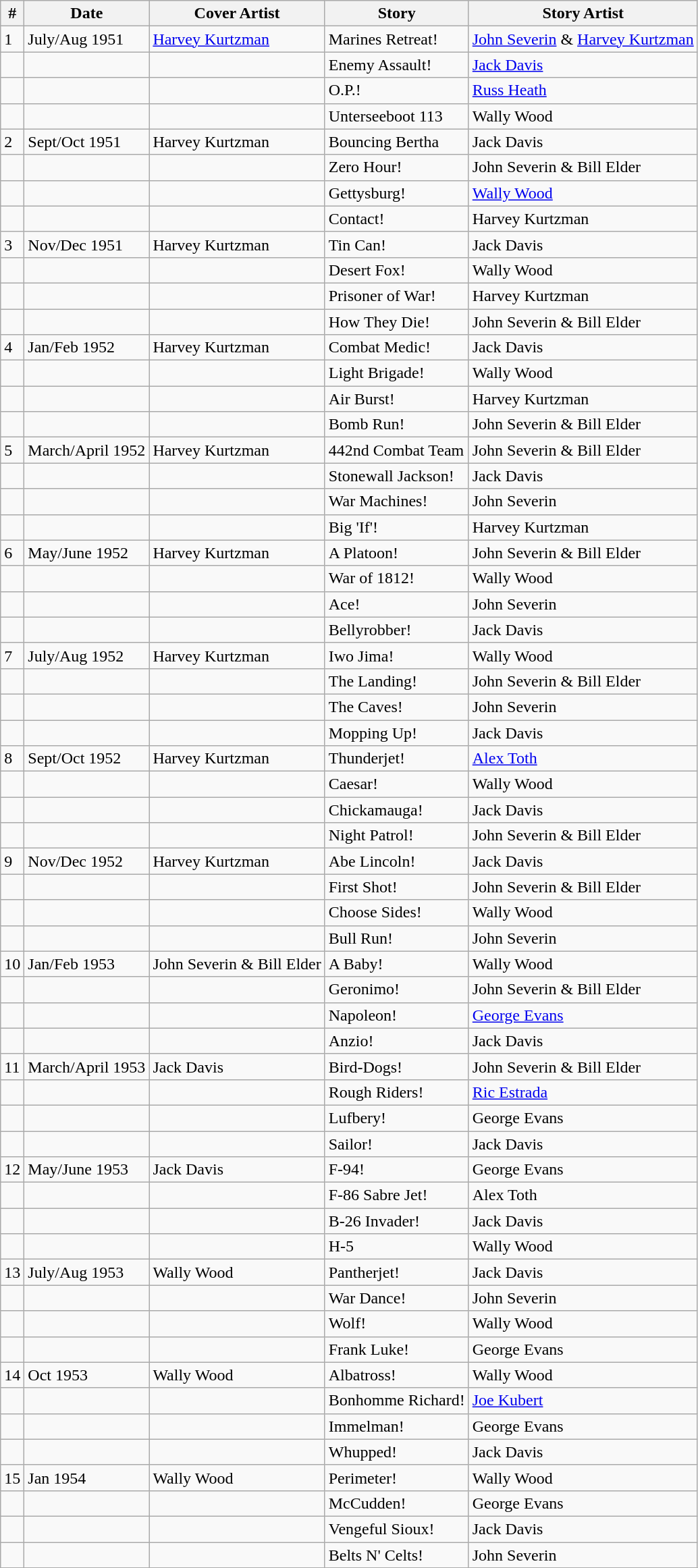<table class="wikitable">
<tr>
<th>#</th>
<th>Date</th>
<th>Cover Artist</th>
<th>Story</th>
<th>Story Artist</th>
</tr>
<tr>
<td>1</td>
<td>July/Aug 1951</td>
<td><a href='#'>Harvey Kurtzman</a></td>
<td>Marines Retreat!</td>
<td><a href='#'>John Severin</a> & <a href='#'>Harvey Kurtzman</a></td>
</tr>
<tr>
<td></td>
<td></td>
<td></td>
<td>Enemy Assault!</td>
<td><a href='#'>Jack Davis</a></td>
</tr>
<tr>
<td></td>
<td></td>
<td></td>
<td>O.P.!</td>
<td><a href='#'>Russ Heath</a></td>
</tr>
<tr>
<td></td>
<td></td>
<td></td>
<td>Unterseeboot 113</td>
<td>Wally Wood</td>
</tr>
<tr>
<td>2</td>
<td>Sept/Oct 1951</td>
<td>Harvey Kurtzman</td>
<td>Bouncing Bertha</td>
<td>Jack Davis</td>
</tr>
<tr>
<td></td>
<td></td>
<td></td>
<td>Zero Hour!</td>
<td>John Severin & Bill Elder</td>
</tr>
<tr>
<td></td>
<td></td>
<td></td>
<td>Gettysburg!</td>
<td><a href='#'>Wally Wood</a></td>
</tr>
<tr>
<td></td>
<td></td>
<td></td>
<td>Contact!</td>
<td>Harvey Kurtzman</td>
</tr>
<tr>
<td>3</td>
<td>Nov/Dec 1951</td>
<td>Harvey Kurtzman</td>
<td>Tin Can!</td>
<td>Jack Davis</td>
</tr>
<tr>
<td></td>
<td></td>
<td></td>
<td>Desert Fox!</td>
<td>Wally Wood</td>
</tr>
<tr>
<td></td>
<td></td>
<td></td>
<td>Prisoner of War!</td>
<td>Harvey Kurtzman</td>
</tr>
<tr>
<td></td>
<td></td>
<td></td>
<td>How They Die!</td>
<td>John Severin & Bill Elder</td>
</tr>
<tr>
<td>4</td>
<td>Jan/Feb 1952</td>
<td>Harvey Kurtzman</td>
<td>Combat Medic!</td>
<td>Jack Davis</td>
</tr>
<tr>
<td></td>
<td></td>
<td></td>
<td>Light Brigade!</td>
<td>Wally Wood</td>
</tr>
<tr>
<td></td>
<td></td>
<td></td>
<td>Air Burst!</td>
<td>Harvey Kurtzman</td>
</tr>
<tr>
<td></td>
<td></td>
<td></td>
<td>Bomb Run!</td>
<td>John Severin & Bill Elder</td>
</tr>
<tr>
<td>5</td>
<td>March/April 1952</td>
<td>Harvey Kurtzman</td>
<td>442nd Combat Team</td>
<td>John Severin & Bill Elder</td>
</tr>
<tr>
<td></td>
<td></td>
<td></td>
<td>Stonewall Jackson!</td>
<td>Jack Davis</td>
</tr>
<tr>
<td></td>
<td></td>
<td></td>
<td>War Machines!</td>
<td>John Severin</td>
</tr>
<tr>
<td></td>
<td></td>
<td></td>
<td>Big 'If'!</td>
<td>Harvey Kurtzman</td>
</tr>
<tr>
<td>6</td>
<td>May/June 1952</td>
<td>Harvey Kurtzman</td>
<td>A Platoon!</td>
<td>John Severin & Bill Elder</td>
</tr>
<tr>
<td></td>
<td></td>
<td></td>
<td>War of 1812!</td>
<td>Wally Wood</td>
</tr>
<tr>
<td></td>
<td></td>
<td></td>
<td>Ace!</td>
<td>John Severin</td>
</tr>
<tr>
<td></td>
<td></td>
<td></td>
<td>Bellyrobber!</td>
<td>Jack Davis</td>
</tr>
<tr>
<td>7</td>
<td>July/Aug 1952</td>
<td>Harvey Kurtzman</td>
<td>Iwo Jima!</td>
<td>Wally Wood</td>
</tr>
<tr>
<td></td>
<td></td>
<td></td>
<td>The Landing!</td>
<td>John Severin & Bill Elder</td>
</tr>
<tr>
<td></td>
<td></td>
<td></td>
<td>The Caves!</td>
<td>John Severin</td>
</tr>
<tr>
<td></td>
<td></td>
<td></td>
<td>Mopping Up!</td>
<td>Jack Davis</td>
</tr>
<tr>
<td>8</td>
<td>Sept/Oct 1952</td>
<td>Harvey Kurtzman</td>
<td>Thunderjet!</td>
<td><a href='#'>Alex Toth</a></td>
</tr>
<tr>
<td></td>
<td></td>
<td></td>
<td>Caesar!</td>
<td>Wally Wood</td>
</tr>
<tr>
<td></td>
<td></td>
<td></td>
<td>Chickamauga!</td>
<td>Jack Davis</td>
</tr>
<tr>
<td></td>
<td></td>
<td></td>
<td>Night Patrol!</td>
<td>John Severin & Bill Elder</td>
</tr>
<tr>
<td>9</td>
<td>Nov/Dec 1952</td>
<td>Harvey Kurtzman</td>
<td>Abe Lincoln!</td>
<td>Jack Davis</td>
</tr>
<tr>
<td></td>
<td></td>
<td></td>
<td>First Shot!</td>
<td>John Severin & Bill Elder</td>
</tr>
<tr>
<td></td>
<td></td>
<td></td>
<td>Choose Sides!</td>
<td>Wally Wood</td>
</tr>
<tr>
<td></td>
<td></td>
<td></td>
<td>Bull Run!</td>
<td>John Severin</td>
</tr>
<tr>
<td>10</td>
<td>Jan/Feb 1953</td>
<td>John Severin & Bill Elder</td>
<td>A Baby!</td>
<td>Wally Wood</td>
</tr>
<tr>
<td></td>
<td></td>
<td></td>
<td>Geronimo!</td>
<td>John Severin & Bill Elder</td>
</tr>
<tr>
<td></td>
<td></td>
<td></td>
<td>Napoleon!</td>
<td><a href='#'>George Evans</a></td>
</tr>
<tr>
<td></td>
<td></td>
<td></td>
<td>Anzio!</td>
<td>Jack Davis</td>
</tr>
<tr>
<td>11</td>
<td>March/April 1953</td>
<td>Jack Davis</td>
<td>Bird-Dogs!</td>
<td>John Severin & Bill Elder</td>
</tr>
<tr>
<td></td>
<td></td>
<td></td>
<td>Rough Riders!</td>
<td><a href='#'>Ric Estrada</a></td>
</tr>
<tr>
<td></td>
<td></td>
<td></td>
<td>Lufbery!</td>
<td>George Evans</td>
</tr>
<tr>
<td></td>
<td></td>
<td></td>
<td>Sailor!</td>
<td>Jack Davis</td>
</tr>
<tr>
<td>12</td>
<td>May/June 1953</td>
<td>Jack Davis</td>
<td>F-94!</td>
<td>George Evans</td>
</tr>
<tr>
<td></td>
<td></td>
<td></td>
<td>F-86 Sabre Jet!</td>
<td>Alex Toth</td>
</tr>
<tr>
<td></td>
<td></td>
<td></td>
<td>B-26 Invader!</td>
<td>Jack Davis</td>
</tr>
<tr>
<td></td>
<td></td>
<td></td>
<td>H-5</td>
<td>Wally Wood</td>
</tr>
<tr>
<td>13</td>
<td>July/Aug 1953</td>
<td>Wally Wood</td>
<td>Pantherjet!</td>
<td>Jack Davis</td>
</tr>
<tr>
<td></td>
<td></td>
<td></td>
<td>War Dance!</td>
<td>John Severin</td>
</tr>
<tr>
<td></td>
<td></td>
<td></td>
<td>Wolf!</td>
<td>Wally Wood</td>
</tr>
<tr>
<td></td>
<td></td>
<td></td>
<td>Frank Luke!</td>
<td>George Evans</td>
</tr>
<tr>
<td>14</td>
<td>Oct 1953</td>
<td>Wally Wood</td>
<td>Albatross!</td>
<td>Wally Wood</td>
</tr>
<tr>
<td></td>
<td></td>
<td></td>
<td>Bonhomme Richard!</td>
<td><a href='#'>Joe Kubert</a></td>
</tr>
<tr>
<td></td>
<td></td>
<td></td>
<td>Immelman!</td>
<td>George Evans</td>
</tr>
<tr>
<td></td>
<td></td>
<td></td>
<td>Whupped!</td>
<td>Jack Davis</td>
</tr>
<tr>
<td>15</td>
<td>Jan 1954</td>
<td>Wally Wood</td>
<td>Perimeter!</td>
<td>Wally Wood</td>
</tr>
<tr>
<td></td>
<td></td>
<td></td>
<td>McCudden!</td>
<td>George Evans</td>
</tr>
<tr>
<td></td>
<td></td>
<td></td>
<td>Vengeful Sioux!</td>
<td>Jack Davis</td>
</tr>
<tr>
<td></td>
<td></td>
<td></td>
<td>Belts N' Celts!</td>
<td>John Severin</td>
</tr>
<tr>
</tr>
</table>
